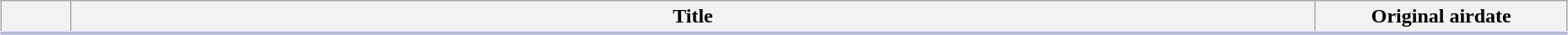<table class="plainrowheaders wikitable" style="width:98%; margin:auto; background:#FFF">
<tr style="border-bottom: 3px solid #CCF;">
<th style="width:3em;"></th>
<th>Title</th>
<th style="width:12em;">Original airdate</th>
</tr>
<tr>
</tr>
</table>
